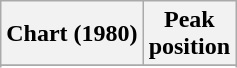<table class="wikitable sortable plainrowheaders">
<tr>
<th>Chart (1980)</th>
<th>Peak<br>position</th>
</tr>
<tr>
</tr>
<tr>
</tr>
</table>
